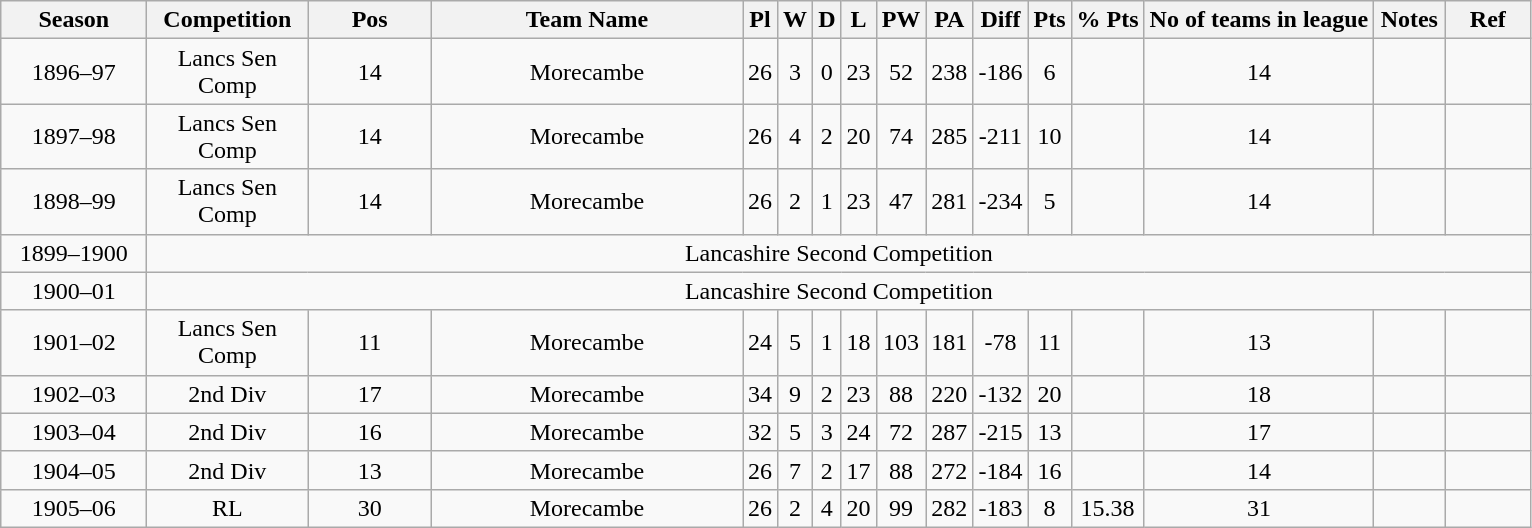<table class="wikitable" style="text-align:center;">
<tr>
<th width=90 abbr="season">Season</th>
<th width=100 abbr="Competition">Competition</th>
<th width=75 abbr="Position">Pos</th>
<th width=200 abbr="Club">Team Name</th>
<th width 50 abbr="Pl">Pl</th>
<th width 50 abbr="W">W</th>
<th width 50 abbr="D">D</th>
<th width 50 abbr="L">L</th>
<th width 60 abbr="PF">PW</th>
<th width 60 abbr="PA">PA</th>
<th width 100 abbr="Diff">Diff</th>
<th width 60 abbr="Pts">Pts</th>
<th width 100 abbr="%">% Pts</th>
<th width 100 abbr="No of Teams">No of teams in league</th>
<th width=40 abbr="Notes">Notes</th>
<th width=50 abbr="Ref">Ref</th>
</tr>
<tr>
<td>1896–97</td>
<td>Lancs Sen Comp</td>
<td>14</td>
<td>Morecambe</td>
<td>26</td>
<td>3</td>
<td>0</td>
<td>23</td>
<td>52</td>
<td>238</td>
<td>-186</td>
<td>6</td>
<td></td>
<td>14</td>
<td></td>
<td></td>
</tr>
<tr>
<td>1897–98</td>
<td>Lancs Sen Comp</td>
<td>14</td>
<td>Morecambe</td>
<td>26</td>
<td>4</td>
<td>2</td>
<td>20</td>
<td>74</td>
<td>285</td>
<td>-211</td>
<td>10</td>
<td></td>
<td>14</td>
<td></td>
<td></td>
</tr>
<tr>
<td>1898–99</td>
<td>Lancs Sen Comp</td>
<td>14</td>
<td>Morecambe</td>
<td>26</td>
<td>2</td>
<td>1</td>
<td>23</td>
<td>47</td>
<td>281</td>
<td>-234</td>
<td>5</td>
<td></td>
<td>14</td>
<td></td>
<td></td>
</tr>
<tr>
<td abbr="season">1899–1900</td>
<td colspan=15>Lancashire Second Competition</td>
</tr>
<tr>
<td abbr="season">1900–01</td>
<td colspan=15>Lancashire Second Competition</td>
</tr>
<tr>
<td>1901–02</td>
<td>Lancs Sen Comp</td>
<td>11</td>
<td>Morecambe</td>
<td>24</td>
<td>5</td>
<td>1</td>
<td>18</td>
<td>103</td>
<td>181</td>
<td>-78</td>
<td>11</td>
<td></td>
<td>13</td>
<td></td>
<td></td>
</tr>
<tr>
<td>1902–03</td>
<td>2nd Div</td>
<td>17</td>
<td>Morecambe</td>
<td>34</td>
<td>9</td>
<td>2</td>
<td>23</td>
<td>88</td>
<td>220</td>
<td>-132</td>
<td>20</td>
<td></td>
<td>18</td>
<td></td>
<td></td>
</tr>
<tr>
<td>1903–04</td>
<td>2nd Div</td>
<td>16</td>
<td>Morecambe</td>
<td>32</td>
<td>5</td>
<td>3</td>
<td>24</td>
<td>72</td>
<td>287</td>
<td>-215</td>
<td>13</td>
<td></td>
<td>17</td>
<td></td>
<td></td>
</tr>
<tr>
<td>1904–05</td>
<td>2nd Div</td>
<td>13</td>
<td>Morecambe</td>
<td>26</td>
<td>7</td>
<td>2</td>
<td>17</td>
<td>88</td>
<td>272</td>
<td>-184</td>
<td>16</td>
<td></td>
<td>14</td>
<td></td>
<td></td>
</tr>
<tr>
<td>1905–06</td>
<td>RL</td>
<td>30</td>
<td>Morecambe</td>
<td>26</td>
<td>2</td>
<td>4</td>
<td>20</td>
<td>99</td>
<td>282</td>
<td>-183</td>
<td>8</td>
<td>15.38</td>
<td>31</td>
<td></td>
<td></td>
</tr>
</table>
